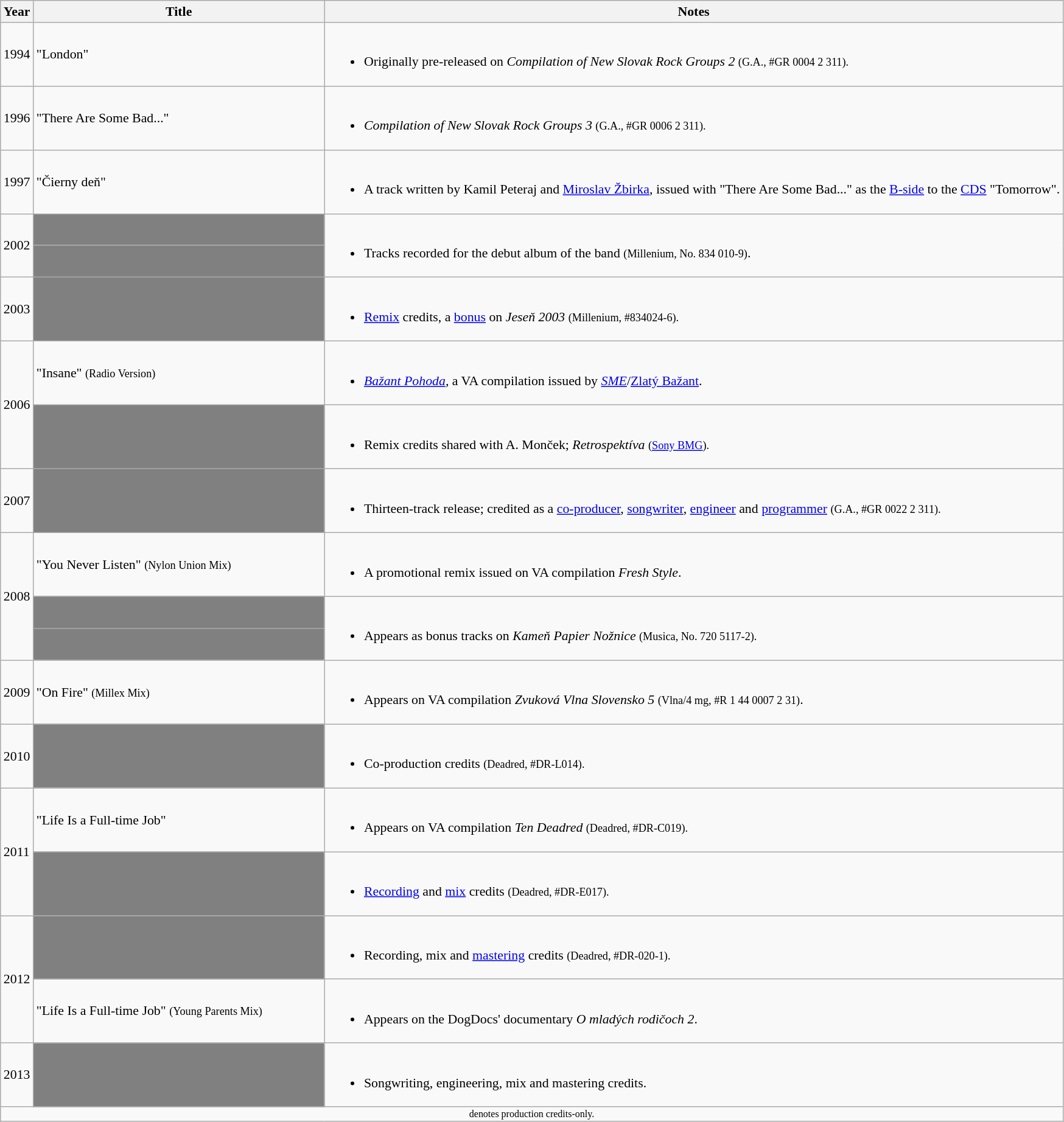<table class="wikitable" style="font-size:91%">
<tr>
<th width=28>Year</th>
<th width=312>Title</th>
<th>Notes</th>
</tr>
<tr>
<td>1994</td>
<td>"London"</td>
<td><br><ul><li>Originally pre-released on <em>Compilation of New Slovak Rock Groups 2</em> <small>(G.A., #GR 0004 2 311).</small></li></ul></td>
</tr>
<tr>
<td>1996</td>
<td>"There Are Some Bad..."</td>
<td><br><ul><li><em>Compilation of New Slovak Rock Groups 3</em> <small>(G.A., #GR 0006 2 311).</small></li></ul></td>
</tr>
<tr>
<td>1997</td>
<td>"Čierny deň"</td>
<td><br><ul><li>A track written by Kamil Peteraj and <a href='#'>Miroslav Žbirka</a>, issued with "There Are Some Bad..." as the <a href='#'>B-side</a> to the <a href='#'>CDS</a> "Tomorrow".</li></ul></td>
</tr>
<tr>
<td rowspan=2>2002</td>
<td bgcolor=GREY></td>
<td rowspan=2><br><ul><li>Tracks recorded for the debut album of the band <small>(Millenium, No. 834 010-9)</small>.</li></ul></td>
</tr>
<tr>
<td bgcolor=GREY></td>
</tr>
<tr>
<td>2003</td>
<td bgcolor=GREY></td>
<td><br><ul><li><a href='#'>Remix</a> credits, a <a href='#'>bonus</a> on <em>Jeseň 2003</em> <small>(Millenium, #834024-6).</small></li></ul></td>
</tr>
<tr>
<td rowspan=2>2006</td>
<td>"Insane" <small>(Radio Version)</small></td>
<td><br><ul><li><em><a href='#'>Bažant Pohoda</a></em>, a VA compilation issued by <em><a href='#'>SME</a></em>/<a href='#'>Zlatý Bažant</a>.</li></ul></td>
</tr>
<tr>
<td bgcolor=GREY></td>
<td><br><ul><li>Remix credits shared with A. Monček; <em>Retrospektíva</em> <small>(<a href='#'>Sony BMG</a>).</small></li></ul></td>
</tr>
<tr>
<td>2007</td>
<td bgcolor=GREY></td>
<td><br><ul><li>Thirteen-track release; credited as a <a href='#'>co-producer</a>, <a href='#'>songwriter</a>, <a href='#'>engineer</a> and <a href='#'>programmer</a> <small>(G.A., #GR 0022 2 311).</small></li></ul></td>
</tr>
<tr>
<td rowspan=3>2008</td>
<td>"You Never Listen" <small>(Nylon Union Mix)</small></td>
<td><br><ul><li>A promotional remix issued on VA compilation <em>Fresh Style</em>.</li></ul></td>
</tr>
<tr>
<td bgcolor=GREY></td>
<td rowspan=2><br><ul><li>Appears as bonus tracks on <em>Kameň Papier Nožnice</em> <small>(Musica, No. 720 5117-2).</small></li></ul></td>
</tr>
<tr>
<td bgcolor=GREY></td>
</tr>
<tr>
<td>2009</td>
<td>"On Fire" <small>(Millex Mix)</small></td>
<td><br><ul><li>Appears on VA compilation <em>Zvuková Vlna Slovensko 5</em> <small>(Vlna/4 mg, #R 1 44 0007 2 31)</small>.</li></ul></td>
</tr>
<tr>
<td>2010</td>
<td bgcolor=GREY></td>
<td><br><ul><li>Co-production credits <small>(Deadred, #DR-L014).</small></li></ul></td>
</tr>
<tr>
<td rowspan=2>2011</td>
<td>"Life Is a Full-time Job"</td>
<td><br><ul><li>Appears on VA compilation <em>Ten Deadred</em> <small>(Deadred, #DR-C019).</small></li></ul></td>
</tr>
<tr>
<td bgcolor=GREY></td>
<td><br><ul><li><a href='#'>Recording</a> and <a href='#'>mix</a> credits <small>(Deadred, #DR-E017).</small></li></ul></td>
</tr>
<tr>
<td rowspan=2>2012</td>
<td bgcolor=GREY></td>
<td><br><ul><li>Recording, mix and <a href='#'>mastering</a> credits <small>(Deadred, #DR-020-1).</small></li></ul></td>
</tr>
<tr>
<td>"Life Is a Full-time Job" <small>(Young Parents Mix)</small></td>
<td><br><ul><li>Appears on the DogDocs' documentary <em>O mladých rodičoch 2</em>.</li></ul></td>
</tr>
<tr>
<td>2013</td>
<td bgcolor=GREY></td>
<td><br><ul><li>Songwriting, engineering, mix and mastering credits.</li></ul></td>
</tr>
<tr>
<td colspan=3 style="font-size:8pt; text-align:center"> denotes production credits-only.</td>
</tr>
</table>
